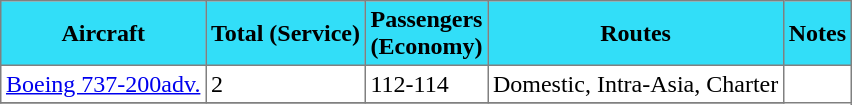<table class="toccolours sortable" border="1" cellpadding="3" style="margin:1em auto; border-collapse:collapse">
<tr bgcolor=32def8>
<th>Aircraft</th>
<th>Total (Service)</th>
<th>Passengers <br> (Economy)</th>
<th>Routes</th>
<th>Notes</th>
</tr>
<tr>
<td><a href='#'>Boeing 737-200adv.</a></td>
<td>2</td>
<td>112-114</td>
<td>Domestic, Intra-Asia, Charter</td>
</tr>
<tr>
</tr>
</table>
